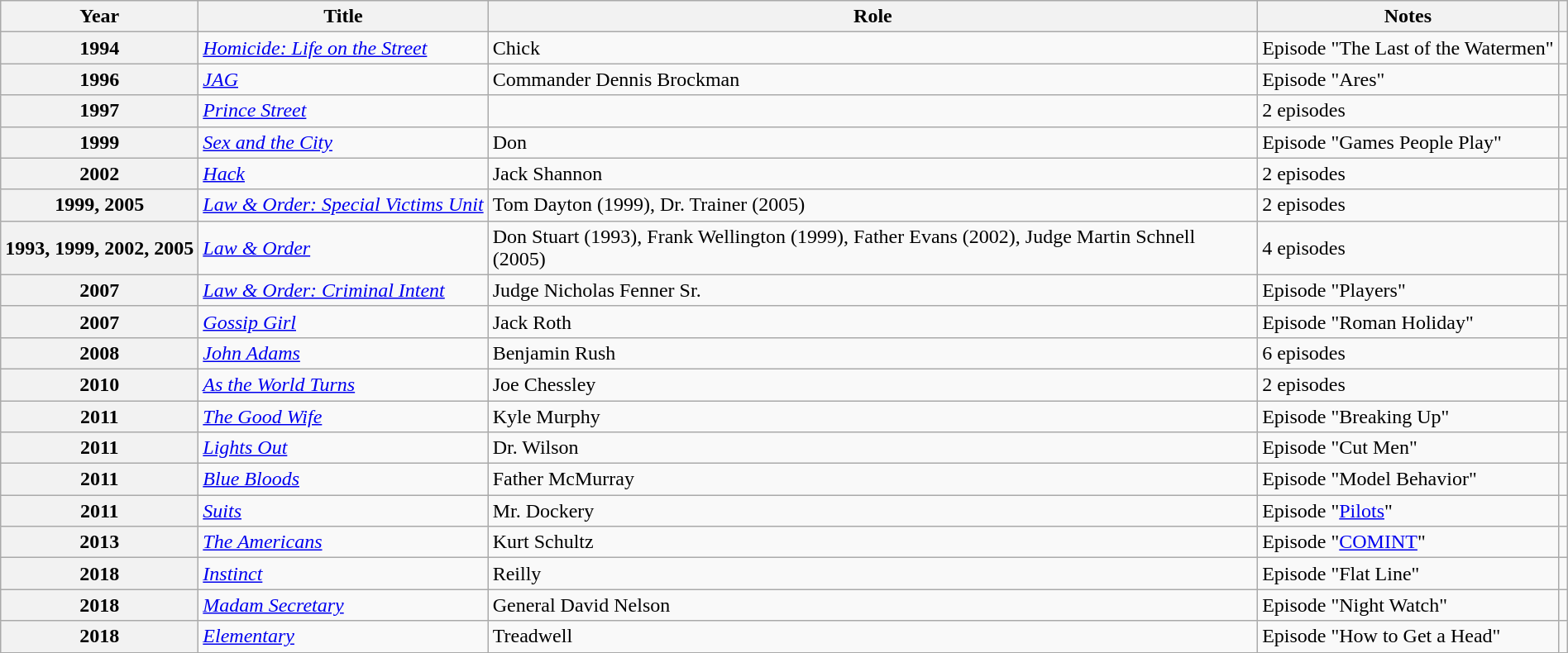<table class="wikitable plainrowheaders sortable" style="width:100%;">
<tr>
<th scope="col" 3%>Year</th>
<th scope="col" 15%>Title</th>
<th scope="col" 15%>Role</th>
<th scope="col" 15%>Notes</th>
<th scope="col" 3% class=unsortable></th>
</tr>
<tr>
<th scope="row">1994</th>
<td><em><a href='#'>Homicide: Life on the Street</a></em></td>
<td>Chick</td>
<td>Episode "The Last of the Watermen"</td>
<td></td>
</tr>
<tr>
<th scope="row">1996</th>
<td><em><a href='#'>JAG</a></em></td>
<td>Commander Dennis Brockman</td>
<td>Episode "Ares"</td>
<td></td>
</tr>
<tr>
<th scope="row">1997</th>
<td><em><a href='#'>Prince Street</a></em></td>
<td></td>
<td>2 episodes</td>
<td></td>
</tr>
<tr>
<th scope="row">1999</th>
<td><em><a href='#'>Sex and the City</a></em></td>
<td>Don</td>
<td>Episode "Games People Play"</td>
<td></td>
</tr>
<tr>
<th scope="row">2002</th>
<td><em><a href='#'>Hack</a></em></td>
<td>Jack Shannon</td>
<td>2 episodes</td>
<td></td>
</tr>
<tr>
<th scope="row">1999, 2005</th>
<td><em><a href='#'>Law & Order: Special Victims Unit</a></em></td>
<td>Tom Dayton (1999), Dr. Trainer (2005)</td>
<td>2 episodes</td>
<td></td>
</tr>
<tr>
<th scope="row">1993, 1999, 2002, 2005</th>
<td><em><a href='#'>Law & Order</a></em></td>
<td>Don Stuart (1993), Frank Wellington (1999), Father Evans (2002), Judge Martin Schnell (2005)</td>
<td>4 episodes</td>
<td></td>
</tr>
<tr>
<th scope="row">2007</th>
<td><em><a href='#'>Law & Order: Criminal Intent</a></em></td>
<td>Judge Nicholas Fenner Sr.</td>
<td>Episode "Players"</td>
<td></td>
</tr>
<tr>
<th scope="row">2007</th>
<td><em><a href='#'>Gossip Girl</a></em></td>
<td>Jack Roth</td>
<td>Episode "Roman Holiday"</td>
<td></td>
</tr>
<tr>
<th scope="row">2008</th>
<td><em><a href='#'>John Adams</a></em></td>
<td>Benjamin Rush</td>
<td>6 episodes</td>
<td></td>
</tr>
<tr>
<th scope="row">2010</th>
<td><em><a href='#'>As the World Turns</a></em></td>
<td>Joe Chessley</td>
<td>2 episodes</td>
<td></td>
</tr>
<tr>
<th scope="row">2011</th>
<td><em><a href='#'>The Good Wife</a></em></td>
<td>Kyle Murphy</td>
<td>Episode "Breaking Up"</td>
<td></td>
</tr>
<tr>
<th scope="row">2011</th>
<td><em><a href='#'>Lights Out</a></em></td>
<td>Dr. Wilson</td>
<td>Episode "Cut Men"</td>
<td></td>
</tr>
<tr>
<th scope="row">2011</th>
<td><em><a href='#'>Blue Bloods</a></em></td>
<td>Father McMurray</td>
<td>Episode "Model Behavior"</td>
<td></td>
</tr>
<tr>
<th scope="row">2011</th>
<td><em><a href='#'>Suits</a></em></td>
<td>Mr. Dockery</td>
<td>Episode "<a href='#'>Pilots</a>"</td>
<td></td>
</tr>
<tr>
<th scope="row">2013</th>
<td><em><a href='#'>The Americans</a></em></td>
<td>Kurt Schultz</td>
<td>Episode "<a href='#'>COMINT</a>"</td>
<td></td>
</tr>
<tr>
<th scope="row">2018</th>
<td><em><a href='#'>Instinct</a></em></td>
<td>Reilly</td>
<td>Episode "Flat Line"</td>
<td></td>
</tr>
<tr>
<th scope="row">2018</th>
<td><em><a href='#'>Madam Secretary</a></em></td>
<td>General David Nelson</td>
<td>Episode "Night Watch"</td>
<td></td>
</tr>
<tr>
<th scope="row">2018</th>
<td><em><a href='#'>Elementary</a></em></td>
<td>Treadwell</td>
<td>Episode "How to Get a Head"</td>
<td></td>
</tr>
</table>
